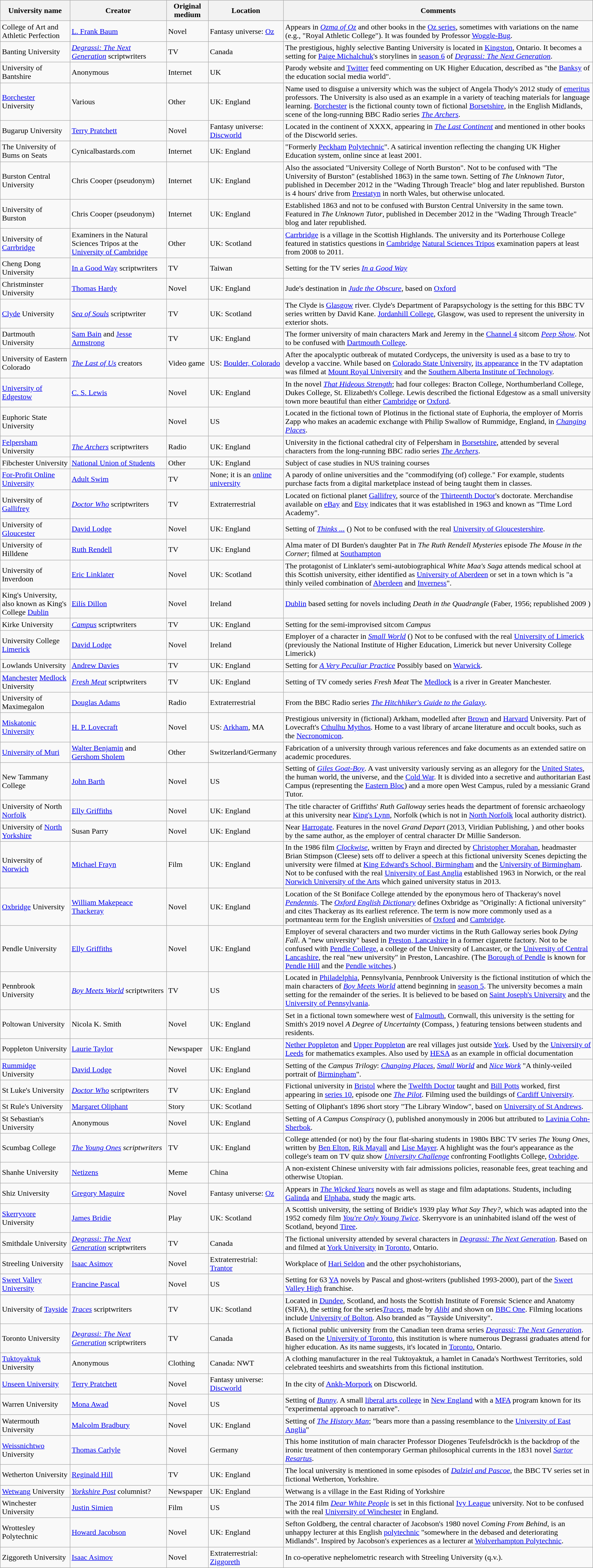<table class="wikitable sortable">
<tr>
<th>University name</th>
<th>Creator</th>
<th>Original medium</th>
<th>Location</th>
<th class="unsortable">Comments</th>
</tr>
<tr>
<td data-sort-value="Art and Athletic">College of Art and Athletic Perfection</td>
<td data-sort-value="baum"><a href='#'>L. Frank Baum</a></td>
<td>Novel</td>
<td data-sort-value="Fantasy universe: Oz">Fantasy universe: <a href='#'>Oz</a></td>
<td>Appears in <em><a href='#'>Ozma of Oz</a></em> and other books in the <a href='#'>Oz series</a>, sometimes with variations on the name (e.g., "Royal Athletic College"). It was founded by Professor <a href='#'>Woggle-Bug</a>.</td>
</tr>
<tr>
<td>Banting University</td>
<td><em><a href='#'>Degrassi: The Next Generation</a></em> scriptwriters</td>
<td>TV</td>
<td>Canada</td>
<td>The prestigious, highly selective Banting University is located in <a href='#'>Kingston</a>, Ontario. It becomes a setting for <a href='#'>Paige Michalchuk</a>'s storylines in <a href='#'>season 6</a> of <em><a href='#'>Degrassi: The Next Generation</a></em>.</td>
</tr>
<tr>
<td data-sort-value="Bantshire">University of Bantshire</td>
<td data-sort-value="zzza">Anonymous</td>
<td>Internet</td>
<td>UK</td>
<td>Parody website and <a href='#'>Twitter</a> feed commenting on UK Higher Education, described as "the <a href='#'>Banksy</a> of the education social media world".</td>
</tr>
<tr>
<td><a href='#'>Borchester</a> University</td>
<td data-sort-value="zzzv">Various</td>
<td>Other</td>
<td>UK: England</td>
<td>Name used to disguise a university which was the subject of Angela Thody's 2012 study of <a href='#'>emeritus</a> professors. The University is also used as an example in a variety of teaching materials for language learning. <a href='#'>Borchester</a> is the fictional county town of fictional <a href='#'>Borsetshire</a>, in the English Midlands, scene of the long-running BBC Radio series <em><a href='#'>The Archers</a></em>.</td>
</tr>
<tr>
<td>Bugarup University</td>
<td data-sort-value="Pratchett, Terry"><a href='#'>Terry Pratchett</a></td>
<td>Novel</td>
<td>Fantasy universe: <a href='#'>Discworld</a></td>
<td>Located in the continent of XXXX, appearing in <em><a href='#'>The Last Continent</a></em> and mentioned in other books of the Discworld series.</td>
</tr>
<tr>
<td data-sort-value="Bums">The University of Bums on Seats</td>
<td data-sort-value="cynical">Cynicalbastards.com</td>
<td>Internet</td>
<td>UK: England</td>
<td>"Formerly <a href='#'>Peckham</a> <a href='#'>Polytechnic</a>". A satirical invention reflecting the changing UK Higher Education system, online since at least 2001.</td>
</tr>
<tr>
<td data-sort-value=Burston1>Burston Central University</td>
<td data-sort-value="cooper">Chris Cooper (pseudonym)</td>
<td>Internet</td>
<td>UK: England</td>
<td>Also the associated "University College of North Burston". Not to be confused with "The University of Burston" (established 1863) in the same town. Setting of <em>The Unknown Tutor</em>, published in December 2012 in the "Wading Through Treacle" blog and later republished. Burston is 4 hours' drive from <a href='#'>Prestatyn</a> in north Wales, but otherwise unlocated.</td>
</tr>
<tr>
<td data-sort-value=Burston2>University of Burston</td>
<td data-sort-value="cooper">Chris Cooper (pseudonym)</td>
<td>Internet</td>
<td>UK: England</td>
<td>Established 1863 and not to be confused with Burston Central University in the same town. Featured in <em>The Unknown Tutor</em>, published in December 2012 in the "Wading Through Treacle" blog and later republished.</td>
</tr>
<tr>
<td data-sort-value=Carrbridge>University of <a href='#'>Carrbridge</a></td>
<td>Examiners in the Natural Sciences Tripos at the <a href='#'>University of Cambridge</a></td>
<td>Other</td>
<td>UK: Scotland</td>
<td><a href='#'>Carrbridge</a> is a village in the Scottish Highlands. The university and its Porterhouse College featured in statistics questions in <a href='#'>Cambridge</a> <a href='#'>Natural Sciences Tripos</a> examination papers at least from 2008 to 2011.</td>
</tr>
<tr>
<td>Cheng Dong University</td>
<td data-sort-value="In a Good Way"><a href='#'>In a Good Way</a> scriptwriters</td>
<td>TV</td>
<td>Taiwan</td>
<td>Setting for the TV series <em><a href='#'>In a Good Way</a></em></td>
</tr>
<tr>
<td>Christminster University</td>
<td data-sort-value="Hardy, Thomas"><a href='#'>Thomas Hardy</a></td>
<td>Novel</td>
<td>UK: England</td>
<td>Jude's destination in <em><a href='#'>Jude the Obscure</a></em>, based on <a href='#'>Oxford</a></td>
</tr>
<tr>
<td><a href='#'>Clyde</a> University</td>
<td data-sort-value="Sea of Souls"><em><a href='#'>Sea of Souls</a></em> scriptwriter</td>
<td>TV</td>
<td>UK: Scotland</td>
<td>The Clyde is <a href='#'>Glasgow</a> river. Clyde's Department of Parapsychology is the setting for this BBC TV series written by David Kane. <a href='#'>Jordanhill College</a>, Glasgow, was used to represent the university in exterior shots.</td>
</tr>
<tr>
<td>Dartmouth University</td>
<td data-sort-value="Bain, Sam"><a href='#'>Sam Bain</a> and <a href='#'>Jesse Armstrong</a></td>
<td>TV</td>
<td>UK: England</td>
<td>The former university of main characters Mark and Jeremy in the <a href='#'>Channel 4</a> sitcom <em><a href='#'>Peep Show</a></em>. Not to be confused with <a href='#'>Dartmouth College</a>.</td>
</tr>
<tr>
<td data-sort-value="Eastern Colorado">University of Eastern Colorado</td>
<td><em><a href='#'>The Last of Us</a></em> creators</td>
<td>Video game</td>
<td>US: <a href='#'>Boulder, Colorado</a></td>
<td>After the apocalyptic outbreak of mutated Cordyceps, the university is used as a base to try to develop a vaccine. While based on <a href='#'>Colorado State University</a>, <a href='#'>its appearance</a> in the TV adaptation was filmed at <a href='#'>Mount Royal University</a> and the <a href='#'>Southern Alberta Institute of Technology</a>.</td>
</tr>
<tr>
<td data-sort-value="Edgestow"><a href='#'>University of Edgestow</a></td>
<td data-sort-value="Lewis, C. S."><a href='#'>C. S. Lewis</a></td>
<td>Novel</td>
<td>UK: England</td>
<td>In the novel <em><a href='#'>That Hideous Strength</a></em>; had four colleges: Bracton College, Northumberland College, Dukes College, St. Elizabeth's College. Lewis described the fictional Edgestow as a small university town more beautiful than either <a href='#'>Cambridge</a> or <a href='#'>Oxford</a>.</td>
</tr>
<tr>
<td>Euphoric State University</td>
<td></td>
<td>Novel</td>
<td>US</td>
<td>Located in the fictional town of Plotinus in the fictional state of Euphoria, the employer of Morris Zapp who makes an academic exchange with Philip Swallow of Rummidge, England, in <em><a href='#'>Changing Places</a></em>.</td>
</tr>
<tr>
<td><a href='#'>Felpersham</a> University</td>
<td data-sort-value="Archers"><em><a href='#'>The Archers</a></em> scriptwriters</td>
<td>Radio</td>
<td>UK: England</td>
<td>University in the fictional cathedral city of Felpersham in <a href='#'>Borsetshire</a>, attended by several characters from the long-running BBC radio series <em><a href='#'>The Archers</a></em>.</td>
</tr>
<tr>
<td data-sort-value="Fibchester">Fibchester University</td>
<td><a href='#'>National Union of Students</a></td>
<td>Other</td>
<td>UK: England</td>
<td>Subject of case studies in NUS training courses</td>
</tr>
<tr>
<td><a href='#'>For-Profit Online University</a></td>
<td><a href='#'>Adult Swim</a></td>
<td>TV</td>
<td>None; it is an <a href='#'>online university</a></td>
<td>A parody of online universities and the "commodifying (of) college." For example, students purchase facts from a digital marketplace instead of being taught them in classes.</td>
</tr>
<tr>
<td data-sort-value="Gallifrey">University of <a href='#'>Gallifrey</a></td>
<td><em><a href='#'>Doctor Who</a></em> scriptwriters</td>
<td>TV</td>
<td>Extraterrestrial</td>
<td>Located on fictional planet <a href='#'>Gallifrey</a>, source of the <a href='#'>Thirteenth Doctor</a>'s doctorate. Merchandise available on <a href='#'>eBay</a> and <a href='#'>Etsy</a> indicates that it was established in 1963 and known as "Time Lord Academy".</td>
</tr>
<tr>
<td data-sort-value="Gloucester">University of <a href='#'>Gloucester</a></td>
<td data-sort-value="Lodge, David"><a href='#'>David Lodge</a></td>
<td>Novel</td>
<td>UK: England</td>
<td>Setting of <em><a href='#'>Thinks ...</a></em> () Not to be confused with the real <a href='#'>University of Gloucestershire</a>.</td>
</tr>
<tr>
<td data-sort-value="Hilldene">University of Hilldene</td>
<td data-sort-value="Rendell, Ruth"><a href='#'>Ruth Rendell</a></td>
<td>TV</td>
<td>UK: England</td>
<td>Alma mater of DI Burden's daughter Pat in <em>The Ruth Rendell Mysteries</em> episode <em>The Mouse in the Corner</em>; filmed at <a href='#'>Southampton</a></td>
</tr>
<tr>
<td data-sort-value="Inverdoon">University of Inverdoon</td>
<td data-sort-value="Linklater, Eric"><a href='#'>Eric Linklater</a></td>
<td>Novel</td>
<td>UK: Scotland</td>
<td>The protagonist of Linklater's semi-autobiographical <em>White Maa's Saga</em> attends medical school at this Scottish university, either identified as <a href='#'>University of Aberdeen</a> or set in a town which is "a thinly veiled combination of <a href='#'>Aberdeen</a> and <a href='#'>Inverness</a>".</td>
</tr>
<tr>
<td>King's University, also known as King's College <a href='#'>Dublin</a></td>
<td data-sort-value="Dillon"><a href='#'>Eilís Dillon</a></td>
<td>Novel</td>
<td>Ireland</td>
<td><a href='#'>Dublin</a> based setting for novels including <em>Death in the Quadrangle</em> (Faber, 1956; republished 2009 )</td>
</tr>
<tr>
<td>Kirke University</td>
<td data-sort-value="Campus"><em><a href='#'>Campus</a></em> scriptwriters</td>
<td>TV</td>
<td>UK: England</td>
<td>Setting for the semi-improvised sitcom <em>Campus</em></td>
</tr>
<tr>
<td data-sort-value="Limerick">University College <a href='#'>Limerick</a></td>
<td data-sort-value="Lodge, David"><a href='#'>David Lodge</a></td>
<td>Novel</td>
<td>Ireland</td>
<td>Employer of a character in <em><a href='#'>Small World</a></em> () Not to be confused with the real <a href='#'>University of Limerick</a> (previously the National Institute of Higher Education, Limerick but never University College Limerick)</td>
</tr>
<tr>
<td>Lowlands University</td>
<td data-sort-value="Davies, Andrew"><a href='#'>Andrew Davies</a></td>
<td>TV</td>
<td>UK: England</td>
<td>Setting for <em><a href='#'>A Very Peculiar Practice</a></em> Possibly based on <a href='#'>Warwick</a>.</td>
</tr>
<tr>
<td><a href='#'>Manchester</a> <a href='#'>Medlock</a> University</td>
<td data-sort-value="Fresh Meat"><em><a href='#'>Fresh Meat</a></em> scriptwriters</td>
<td>TV</td>
<td>UK: England</td>
<td>Setting of TV comedy series <em>Fresh Meat</em> The <a href='#'>Medlock</a> is a river in Greater Manchester.</td>
</tr>
<tr>
<td data-sort-value="Maximegalon">University of Maximegalon</td>
<td data-sort-value="Adams, Douglas"><a href='#'>Douglas Adams</a></td>
<td>Radio</td>
<td>Extraterrestrial</td>
<td>From the BBC Radio series <em><a href='#'>The Hitchhiker's Guide to the Galaxy</a></em>.</td>
</tr>
<tr>
<td><a href='#'>Miskatonic University</a></td>
<td data-sort-value="lovecraft"><a href='#'>H. P. Lovecraft</a></td>
<td>Novel</td>
<td>US: <a href='#'>Arkham</a>, MA</td>
<td>Prestigious university in (fictional) Arkham, modelled after <a href='#'>Brown</a> and <a href='#'>Harvard</a> University. Part of Lovecraft's <a href='#'>Cthulhu Mythos</a>. Home to a vast library of arcane literature and occult books, such as the <a href='#'>Necronomicon</a>.</td>
</tr>
<tr>
<td data-sort-value="Muri"><a href='#'>University of Muri</a></td>
<td data-sort-value="Benjamin, Walter"><a href='#'>Walter Benjamin</a> and <a href='#'>Gershom Sholem</a></td>
<td>Other</td>
<td>Switzerland/Germany</td>
<td>Fabrication of a university through various references and fake documents as an extended satire on academic procedures.</td>
</tr>
<tr>
<td>New Tammany College</td>
<td data-sort-value="Barth, John"><a href='#'>John Barth</a></td>
<td>Novel</td>
<td>US</td>
<td>Setting of <em><a href='#'>Giles Goat-Boy</a></em>. A vast university variously serving as an allegory for the <a href='#'>United States</a>, the human world, the universe, and the <a href='#'>Cold War</a>. It is divided into a secretive and authoritarian East Campus (representing the <a href='#'>Eastern Bloc</a>) and a more open West Campus, ruled by a messianic Grand Tutor.</td>
</tr>
<tr>
<td data-sort-value="North Norfolk">University of North <a href='#'>Norfolk</a></td>
<td data-sort-value="Griffiths, Elly"><a href='#'>Elly Griffiths</a></td>
<td>Novel</td>
<td>UK: England</td>
<td>The title character of Griffiths' <em>Ruth Galloway</em> series heads the department of forensic archaeology at this university near <a href='#'>King's Lynn</a>, Norfolk (which is not in <a href='#'>North Norfolk</a> local authority district).</td>
</tr>
<tr>
<td data-sort-value="North Yorkshire">University of <a href='#'>North Yorkshire</a></td>
<td data-sort-value="Parry, Susan">Susan Parry</td>
<td>Novel</td>
<td>UK: England</td>
<td>Near <a href='#'>Harrogate</a>. Features in the novel <em>Grand Depart</em> (2013, Viridian Publishing, ) and other books by the same author, as the employer of central character Dr Millie Sanderson.</td>
</tr>
<tr>
<td data-sort-value="Norwich">University of <a href='#'>Norwich</a></td>
<td data-sort-value="Frayn, Michael"><a href='#'>Michael Frayn</a></td>
<td>Film</td>
<td>UK: England</td>
<td>In the 1986 film <em><a href='#'>Clockwise</a></em>, written by Frayn and directed by <a href='#'>Christopher Morahan</a>, headmaster Brian Stimpson (Cleese) sets off to deliver a speech at this fictional university  Scenes depicting the university were filmed at <a href='#'>King Edward's School, Birmingham</a> and the <a href='#'>University of Birmingham</a>. Not to be confused with the real <a href='#'>University of East Anglia</a> established 1963 in Norwich, or the real <a href='#'>Norwich University of the Arts</a> which gained university status in 2013.</td>
</tr>
<tr>
<td><a href='#'>Oxbridge</a> University</td>
<td data-sort-value="Thackeray, William Makepeace"><a href='#'>William Makepeace Thackeray</a></td>
<td>Novel</td>
<td>UK: England</td>
<td>Location of the St Boniface College attended by the eponymous hero of Thackeray's novel <em><a href='#'>Pendennis</a></em>. The <em><a href='#'>Oxford English Dictionary</a></em> defines Oxbridge as "Originally: A fictional university" and cites Thackeray as its earliest reference. The term is now more commonly used as a portmanteau term for the English universities of <a href='#'>Oxford</a> and <a href='#'>Cambridge</a>.</td>
</tr>
<tr>
<td>Pendle University</td>
<td data-sort-value="Griffiths, Elly"><a href='#'>Elly Griffiths</a></td>
<td>Novel</td>
<td>UK: England</td>
<td>Employer of several characters and two murder victims in the Ruth Galloway series book <em>Dying Fall</em>. A "new university" based in <a href='#'>Preston, Lancashire</a> in a former cigarette factory. Not to be confused with <a href='#'>Pendle College</a>, a college of the University of Lancaster, or the <a href='#'>University of Central Lancashire</a>, the real "new university" in Preston, Lancashire. (The <a href='#'>Borough of Pendle</a> is known for <a href='#'>Pendle Hill</a> and the <a href='#'>Pendle witches</a>.)</td>
</tr>
<tr>
<td>Pennbrook University</td>
<td><em><a href='#'>Boy Meets World</a></em> scriptwriters</td>
<td>TV</td>
<td>US</td>
<td>Located in <a href='#'>Philadelphia</a>, Pennsylvania, Pennbrook University is the fictional institution of which the main characters of <em><a href='#'>Boy Meets World</a></em> attend beginning in <a href='#'>season 5</a>. The university becomes a main setting for the remainder of the series. It is believed to be based on <a href='#'>Saint Joseph's University</a> and the <a href='#'>University of Pennsylvania</a>.</td>
</tr>
<tr>
<td>Poltowan University</td>
<td data-sort-value="Smith, Nicola K.">Nicola K. Smith</td>
<td>Novel</td>
<td>UK: England</td>
<td>Set in a fictional town somewhere west of <a href='#'>Falmouth</a>, Cornwall, this university is the setting for Smith's 2019 novel <em>A Degree of Uncertainty</em> (Compass, ) featuring tensions between students and residents.</td>
</tr>
<tr>
<td data-sort-value="Poppleton">Poppleton University</td>
<td data-sort-value="Taylor, Laurie"><a href='#'>Laurie Taylor</a></td>
<td>Newspaper</td>
<td>UK: England</td>
<td><a href='#'>Nether Poppleton</a> and <a href='#'>Upper Poppleton</a> are real villages just outside <a href='#'>York</a>. Used by the <a href='#'>University of Leeds</a> for mathematics examples. Also used by <a href='#'>HESA</a> as an example in official documentation</td>
</tr>
<tr>
<td><a href='#'>Rummidge</a> University</td>
<td data-sort-value="Lodge, David"><a href='#'>David Lodge</a></td>
<td>Novel</td>
<td>UK: England</td>
<td>Setting of the <em>Campus Trilogy</em>: <em><a href='#'>Changing Places</a></em>, <em><a href='#'>Small World</a></em> and <em><a href='#'>Nice Work</a></em>  "A thinly-veiled portrait of <a href='#'>Birmingham</a>".</td>
</tr>
<tr>
<td data-sort-value="Saint Luke's University ">St Luke's University</td>
<td><em><a href='#'>Doctor Who</a></em> scriptwriters</td>
<td>TV</td>
<td>UK: England</td>
<td>Fictional university in <a href='#'>Bristol</a> where the <a href='#'>Twelfth Doctor</a> taught and <a href='#'>Bill Potts</a> worked, first appearing in <a href='#'>series 10</a>, episode one <em><a href='#'>The Pilot</a></em>. Filming used the buildings of <a href='#'>Cardiff University</a>.</td>
</tr>
<tr>
<td data-sort-value="Saint Rule's">St Rule's University</td>
<td data-sort-value="Oliphant, Margaret"><a href='#'>Margaret Oliphant</a></td>
<td>Story</td>
<td>UK: Scotland</td>
<td>Setting of Oliphant's 1896 short story "The Library Window", based on <a href='#'>University of St Andrews</a>.</td>
</tr>
<tr>
<td data-sort-value="Saint Sebastian's">St Sebastian's University</td>
<td data-sort-value="zzza">Anonymous</td>
<td>Novel</td>
<td>UK: England</td>
<td>Setting of <em>A Campus Conspiracy</em> (), published anonymously in 2006 but attributed to <a href='#'>Lavinia Cohn-Sherbok</a>.</td>
</tr>
<tr>
<td>Scumbag College</td>
<td data-sort-value="Young Ones"><em><a href='#'>The Young Ones</a> scriptwriters</em></td>
<td>TV</td>
<td>UK: England</td>
<td>College attended (or not) by the four flat-sharing students in 1980s BBC TV series <em>The Young Ones</em>, written by <a href='#'>Ben Elton</a>, <a href='#'>Rik Mayall</a> and <a href='#'>Lise Mayer</a>. A highlight was the four's appearance as the college's team on TV quiz show <em><a href='#'>University Challenge</a></em> confronting Footlights College, <a href='#'>Oxbridge</a>.</td>
</tr>
<tr>
<td>Shanhe University</td>
<td><a href='#'>Netizens</a></td>
<td>Meme</td>
<td>China</td>
<td>A non-existent Chinese university with fair admissions policies, reasonable fees, great teaching and otherwise Utopian.</td>
</tr>
<tr>
<td>Shiz University</td>
<td data-sort-value="maguire"><a href='#'>Gregory Maguire</a></td>
<td>Novel</td>
<td data-sort-value="Fantasy universe: Oz">Fantasy universe: <a href='#'>Oz</a></td>
<td>Appears in <em><a href='#'>The Wicked Years</a></em> novels as well as stage and film adaptations. Students, including <a href='#'>Galinda</a> and <a href='#'>Elphaba</a>, study the magic arts.</td>
</tr>
<tr>
<td><a href='#'>Skerryvore</a> University</td>
<td data-sort-value="Bridie, James"><a href='#'>James Bridie</a></td>
<td>Play</td>
<td>UK: Scotland</td>
<td>A Scottish university, the setting of Bridie's 1939 play <em>What Say They?</em>, which was adapted into the 1952 comedy film <em><a href='#'>You're Only Young Twice</a></em>. Skerryvore is an uninhabited island off the west of Scotland,  beyond <a href='#'>Tiree</a>.</td>
</tr>
<tr>
<td>Smithdale University</td>
<td><em><a href='#'>Degrassi: The Next Generation</a></em> scriptwriters</td>
<td>TV</td>
<td>Canada</td>
<td>The fictional university attended by several characters in <em><a href='#'>Degrassi: The Next Generation</a></em>. Based on and filmed at <a href='#'>York University</a> in <a href='#'>Toronto</a>, Ontario.</td>
</tr>
<tr>
<td>Streeling University</td>
<td data-sort-value="Asimov, I"><a href='#'>Isaac Asimov</a></td>
<td>Novel</td>
<td>Extraterrestrial: <a href='#'>Trantor</a></td>
<td>Workplace of <a href='#'>Hari Seldon</a> and the other psychohistorians, </td>
</tr>
<tr>
<td><a href='#'>Sweet Valley University</a></td>
<td data-sort-value="Pascal, Francine"><a href='#'>Francine Pascal</a></td>
<td>Novel</td>
<td>US</td>
<td>Setting for 63 <a href='#'>YA</a> novels by Pascal and ghost-writers (published 1993-2000), part of the <a href='#'>Sweet Valley High</a> franchise.</td>
</tr>
<tr>
<td data-sort-value=Tayside>University of <a href='#'>Tayside</a></td>
<td><em><a href='#'>Traces</a></em> scriptwriters</td>
<td>TV</td>
<td>UK: Scotland</td>
<td>Located in <a href='#'>Dundee</a>, Scotland, and hosts the Scottish Institute of Forensic Science and Anatomy (SIFA), the setting for the series<em><a href='#'>Traces</a></em>, made by <em><a href='#'>Alibi</a></em> and shown on <a href='#'>BBC One</a>. Filming locations include <a href='#'>University of Bolton</a>. Also branded as "Tayside University".</td>
</tr>
<tr>
<td>Toronto University</td>
<td><em><a href='#'>Degrassi: The Next Generation</a></em> scriptwriters</td>
<td>TV</td>
<td>Canada</td>
<td>A fictional public university from the Canadian teen drama series <em><a href='#'>Degrassi: The Next Generation</a></em>. Based on the <a href='#'>University of Toronto</a>, this institution is where numerous Degrassi graduates attend for higher education. As its name suggests, it's located in <a href='#'>Toronto</a>, Ontario.</td>
</tr>
<tr>
<td><a href='#'>Tuktoyaktuk</a> University</td>
<td data-sort-value="zzza">Anonymous</td>
<td>Clothing</td>
<td>Canada: NWT</td>
<td>A clothing manufacturer in the real Tuktoyaktuk, a hamlet in Canada's Northwest Territories, sold celebrated teeshirts and sweatshirts from this fictional institution.</td>
</tr>
<tr>
<td><a href='#'>Unseen University</a></td>
<td data-sort-value="Pratchett, Terry"><a href='#'>Terry Pratchett</a></td>
<td>Novel</td>
<td>Fantasy universe: <a href='#'>Discworld</a></td>
<td>In the city of <a href='#'>Ankh-Morpork</a> on Discworld.</td>
</tr>
<tr>
<td>Warren University</td>
<td data-sort-value="Awad, Mona"><a href='#'>Mona Awad</a></td>
<td>Novel</td>
<td>US</td>
<td>Setting of <em><a href='#'>Bunny</a></em>. A small <a href='#'>liberal arts college</a> in <a href='#'>New England</a> with a <a href='#'>MFA</a> program known for its "experimental approach to narrative".</td>
</tr>
<tr>
<td>Watermouth University</td>
<td data-sort-value="Bradbury, Malcolm"><a href='#'>Malcolm Bradbury</a></td>
<td>Novel</td>
<td>UK: England</td>
<td>Setting of <em><a href='#'>The History Man</a></em>; "bears more than a passing resemblance to the <a href='#'>University of East Anglia</a>"</td>
</tr>
<tr>
<td><a href='#'>Weissnichtwo</a> University</td>
<td data-sort-value="Carlyle, Thomas"><a href='#'>Thomas Carlyle</a></td>
<td>Novel</td>
<td>Germany</td>
<td>This home institution of main character Professor Diogenes Teufelsdröckh is the backdrop of the ironic treatment of then contemporary German philosophical currents in the 1831 novel <em><a href='#'>Sartor Resartus</a></em>.</td>
</tr>
<tr>
<td>Wetherton University</td>
<td data-sort-value="Hill, Reginald"><a href='#'>Reginald Hill</a></td>
<td>TV</td>
<td>UK: England</td>
<td>The local university is mentioned in some episodes of <em><a href='#'>Dalziel and Pascoe</a></em>, the BBC TV series set in fictional Wetherton, Yorkshire.</td>
</tr>
<tr>
<td><a href='#'>Wetwang</a> University</td>
<td data-sort-value="Yorkshire Post"><em><a href='#'>Yorkshire Post</a></em> columnist?</td>
<td>Newspaper</td>
<td>UK: England</td>
<td>Wetwang is a village in the East Riding of Yorkshire</td>
</tr>
<tr>
<td>Winchester University</td>
<td data-sort-value="Simien, Justin"><a href='#'>Justin Simien</a></td>
<td>Film</td>
<td>US</td>
<td>The 2014 film <em><a href='#'>Dear White People</a></em> is set in this fictional <a href='#'>Ivy League</a> university. Not to be confused with the real <a href='#'>University of Winchester</a> in England.</td>
</tr>
<tr>
<td>Wrottesley Polytechnic</td>
<td data-sort-value="Jacobson, Howard"><a href='#'>Howard Jacobson</a></td>
<td>Novel</td>
<td>UK: England</td>
<td>Sefton Goldberg, the central character of Jacobson's 1980 novel <em>Coming From Behind</em>, is an unhappy lecturer at this English <a href='#'>polytechnic</a> "somewhere in the debased and deteriorating Midlands". Inspired by Jacobson's experiences as a lecturer at <a href='#'>Wolverhampton Polytechnic</a>.</td>
</tr>
<tr>
<td>Ziggoreth University</td>
<td data-sort-value="Asimov, I"><a href='#'>Isaac Asimov</a></td>
<td>Novel</td>
<td>Extraterrestrial: <a href='#'>Ziggoreth</a></td>
<td>In co-operative nephelometric research with Streeling University (q.v.). </td>
</tr>
</table>
